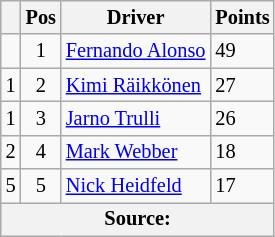<table class="wikitable" style="font-size: 85%;">
<tr>
<th></th>
<th>Pos</th>
<th>Driver</th>
<th>Points</th>
</tr>
<tr>
<td></td>
<td align="center">1</td>
<td> <a href='#'>Fernando Alonso</a></td>
<td>49</td>
</tr>
<tr>
<td> 1</td>
<td align="center">2</td>
<td> <a href='#'>Kimi Räikkönen</a></td>
<td>27</td>
</tr>
<tr>
<td> 1</td>
<td align="center">3</td>
<td> <a href='#'>Jarno Trulli</a></td>
<td>26</td>
</tr>
<tr>
<td> 2</td>
<td align="center">4</td>
<td> <a href='#'>Mark Webber</a></td>
<td>18</td>
</tr>
<tr>
<td> 5</td>
<td align="center">5</td>
<td> <a href='#'>Nick Heidfeld</a></td>
<td>17</td>
</tr>
<tr>
<th colspan=4>Source: </th>
</tr>
</table>
